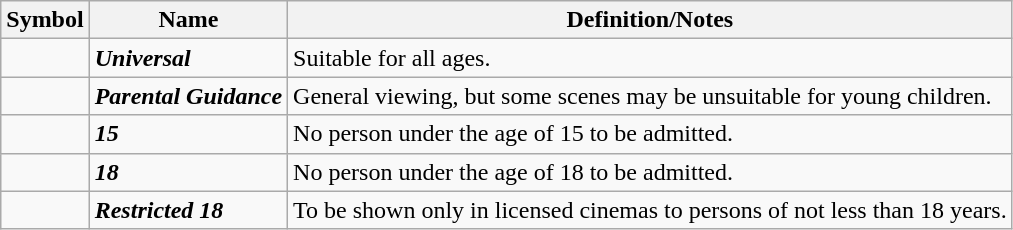<table class="wikitable">
<tr>
<th>Symbol</th>
<th>Name</th>
<th>Definition/Notes</th>
</tr>
<tr>
<td align="center"><br></td>
<td><strong><em>Universal</em></strong></td>
<td>Suitable for all ages.</td>
</tr>
<tr>
<td align="center"><br></td>
<td><strong><em>Parental Guidance</em></strong></td>
<td>General viewing, but some scenes may be unsuitable for young children.</td>
</tr>
<tr>
<td align="center"><br></td>
<td><strong><em>15</em></strong></td>
<td>No person under the age of 15 to be admitted.</td>
</tr>
<tr>
<td align="center"><br></td>
<td><strong><em>18</em></strong></td>
<td>No person under the age of 18 to be admitted.</td>
</tr>
<tr>
<td align="center"><br></td>
<td><strong><em>Restricted 18</em></strong></td>
<td>To be shown only in licensed cinemas to persons of not less than 18 years.</td>
</tr>
</table>
